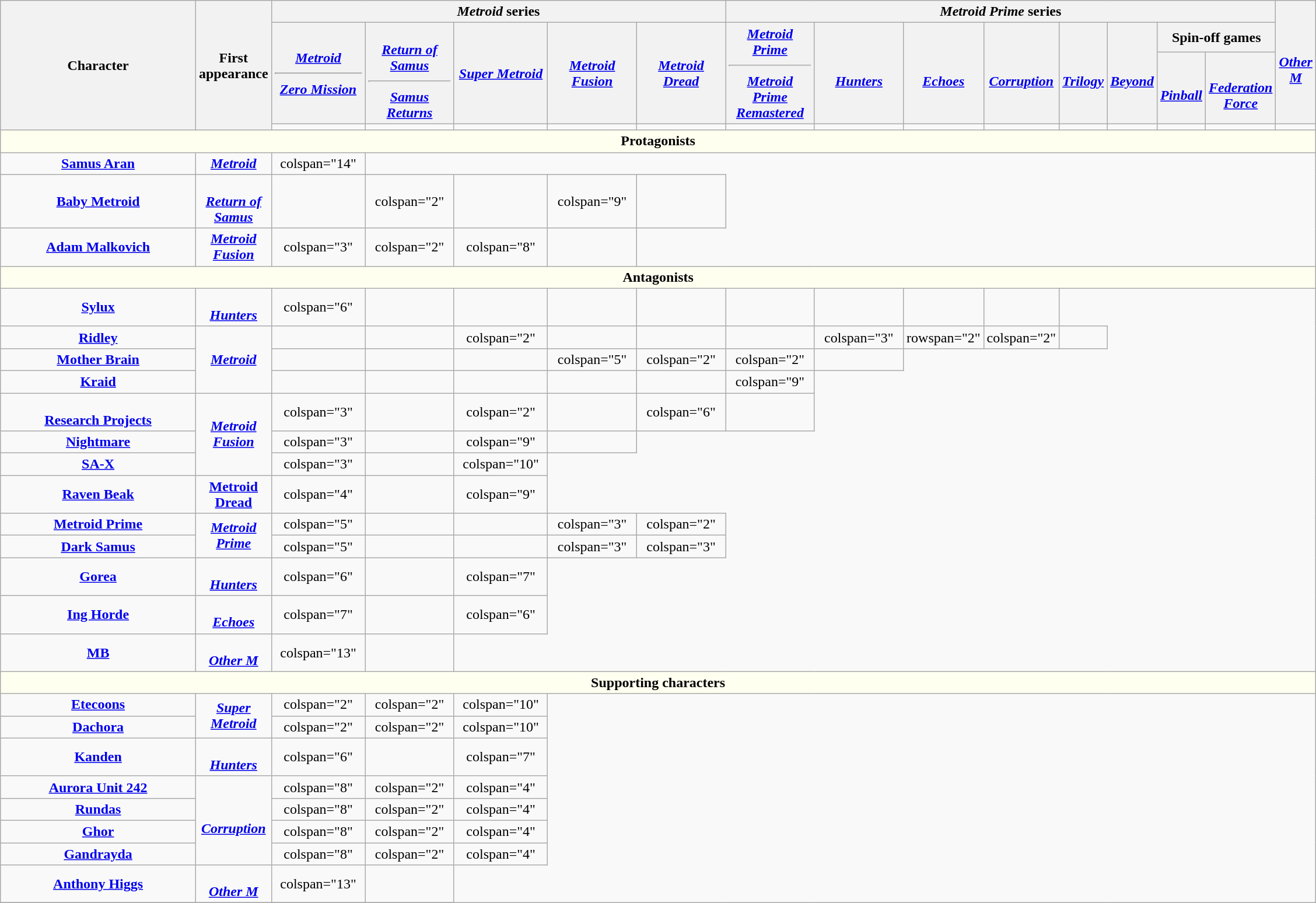<table class="wikitable" style="width:119%; text-align:center;">
<tr>
<th rowspan="4" style="width:35%;">Character</th>
<th rowspan="4" style="width:2%;">First<br>appearance</th>
<th colspan="5"><em>Metroid</em> series</th>
<th colspan="8"><em>Metroid Prime</em> series</th>
<th rowspan="3" style="width:9%;"><em><a href='#'><br>Other M</a></em></th>
</tr>
<tr>
<th rowspan="2" style="width:9%;"><em><a href='#'>Metroid</a><hr><a href='#'>Zero Mission</a></em></th>
<th rowspan="2" style="width:9%;"><em><a href='#'><br>Return of Samus</a><hr><a href='#'>Samus Returns</a></em></th>
<th rowspan="2" style="width:9%;"><em><a href='#'>Super Metroid</a></em></th>
<th rowspan="2" style="width:9%;"><em><a href='#'>Metroid Fusion</a></em></th>
<th rowspan="2" style="width:9%;"><em><a href='#'>Metroid Dread</a></em></th>
<th rowspan="2" style="width:9%;"><em><a href='#'>Metroid Prime</a><hr><a href='#'>Metroid Prime Remastered</a></em></th>
<th rowspan="2" style="width:9%;"><em><a href='#'><br>Hunters</a></em></th>
<th rowspan="2" style="width:9%;"><em><a href='#'><br> Echoes</a></em></th>
<th rowspan="2" style="width:9%;"><em><a href='#'><br>Corruption</a></em></th>
<th rowspan="2" style="width:9%;"><em><a href='#'><br> Trilogy</a></em></th>
<th rowspan="2" style="width:9%;"><em><a href='#'><br>Beyond</a></em></th>
<th colspan="2">Spin-off games</th>
</tr>
<tr>
<th style="width:9%;"><em><a href='#'><br>Pinball</a></em></th>
<th style="width:9%;"><em><a href='#'><br>Federation Force</a></em></th>
</tr>
<tr>
<td style="text-align:center;"></td>
<td style="text-align:center;"></td>
<td style="text-align:center;"></td>
<td style="text-align:center;"></td>
<td style="text-align:center;"></td>
<td style="text-align:center;"></td>
<td style="text-align:center;"></td>
<td style="text-align:center;"></td>
<td style="text-align:center;"></td>
<td style="text-align:center;"></td>
<td style="text-align:center;"></td>
<td style="text-align:center;"></td>
<td style="text-align:center;"></td>
<td style="text-align:center;"></td>
</tr>
<tr>
<th colspan="16" style="background:ivory;"><span>Protagonists</span></th>
</tr>
<tr>
<td style="text-align:center;"><strong><a href='#'>Samus Aran</a></strong></td>
<td style="text-align:center;"><strong><em><a href='#'>Metroid</a></em></strong></td>
<td>colspan="14" </td>
</tr>
<tr>
<td style="text-align:center;"><strong><a href='#'>Baby Metroid</a></strong></td>
<td style="text-align:center;"><strong><em><a href='#'><br>Return of Samus</a></em></strong></td>
<td></td>
<td>colspan="2" </td>
<td></td>
<td>colspan="9" </td>
<td></td>
</tr>
<tr>
<td style="text-align:center;"><strong><a href='#'>Adam Malkovich</a></strong></td>
<td style="text-align:center;"><strong><em><a href='#'>Metroid Fusion</a></em></strong></td>
<td>colspan="3" </td>
<td>colspan="2" </td>
<td>colspan="8" </td>
<td></td>
</tr>
<tr>
<th colspan="16" style="background:ivory;"><span>Antagonists</span></th>
</tr>
<tr>
<td style="text-align:center;"><strong><a href='#'>Sylux</a></strong></td>
<td style="text-align:center;"><strong><em><a href='#'><br>Hunters</a></em></strong></td>
<td>colspan="6" </td>
<td></td>
<td></td>
<td></td>
<td></td>
<td></td>
<td></td>
<td></td>
<td></td>
</tr>
<tr>
<td style="text-align:center;"><strong><a href='#'>Ridley<br></a></strong></td>
<td rowspan="3" style="text-align:center;"><strong><em><a href='#'>Metroid</a></em></strong></td>
<td></td>
<td></td>
<td>colspan="2" </td>
<td></td>
<td></td>
<td></td>
<td>colspan="3" </td>
<td>rowspan="2" </td>
<td>colspan="2" </td>
<td></td>
</tr>
<tr>
<td style="text-align:center;"><strong><a href='#'>Mother Brain</a></strong></td>
<td></td>
<td></td>
<td></td>
<td>colspan="5" </td>
<td>colspan="2" </td>
<td>colspan="2" </td>
<td></td>
</tr>
<tr>
<td style="text-align:center;"><strong><a href='#'>Kraid</a></strong></td>
<td></td>
<td></td>
<td></td>
<td></td>
<td></td>
<td>colspan="9" </td>
</tr>
<tr>
<td style="text-align:center;"><strong><a href='#'><br>Research Projects</a></strong></td>
<td rowspan="3" style="text-align:center;"><strong><em><a href='#'>Metroid Fusion</a></em></strong></td>
<td>colspan="3" </td>
<td></td>
<td>colspan="2" </td>
<td></td>
<td>colspan="6" </td>
<td></td>
</tr>
<tr>
<td style="text-align:center;"><strong><a href='#'>Nightmare</a></strong></td>
<td>colspan="3" </td>
<td></td>
<td>colspan="9" </td>
<td></td>
</tr>
<tr>
<td style="text-align:center;"><strong><a href='#'>SA-X</a></strong></td>
<td>colspan="3" </td>
<td></td>
<td>colspan="10" </td>
</tr>
<tr>
<td><strong><a href='#'>Raven Beak</a></strong></td>
<td><strong><a href='#'>Metroid Dread</a></strong></td>
<td>colspan="4" </td>
<td></td>
<td>colspan="9" </td>
</tr>
<tr>
<td style="text-align:center;"><strong><a href='#'>Metroid Prime</a></strong></td>
<td rowspan="2" style="text-align:center;"><strong><em><a href='#'>Metroid Prime</a></em></strong></td>
<td>colspan="5" </td>
<td></td>
<td></td>
<td>colspan="3" </td>
<td>colspan="2" </td>
</tr>
<tr>
<td style="text-align:center;"><strong><a href='#'>Dark Samus</a></strong></td>
<td>colspan="5" </td>
<td></td>
<td></td>
<td>colspan="3" </td>
<td>colspan="3" </td>
</tr>
<tr>
<td style="text-align:center;"><strong><a href='#'>Gorea</a></strong></td>
<td style="text-align:center;"><strong><em><a href='#'><br>Hunters</a></em></strong></td>
<td>colspan="6" </td>
<td></td>
<td>colspan="7" </td>
</tr>
<tr>
<td style="text-align:center;"><strong><a href='#'>Ing Horde</a></strong></td>
<td style="text-align:center;"><strong><em><a href='#'><br> Echoes</a></em></strong></td>
<td>colspan="7" </td>
<td></td>
<td>colspan="6" </td>
</tr>
<tr>
<td style="text-align:center;"><strong><a href='#'>MB<br></a></strong></td>
<td style="text-align:center;"><strong><em><a href='#'><br>Other M</a></em></strong></td>
<td>colspan="13" </td>
<td></td>
</tr>
<tr>
<th colspan="16" style="background:ivory;"><span>Supporting characters</span></th>
</tr>
<tr>
<td style="text-align:center;"><strong><a href='#'>Etecoons</a></strong></td>
<td rowspan="2" style="text-align:center;"><strong><em><a href='#'>Super Metroid</a></em></strong></td>
<td>colspan="2" </td>
<td>colspan="2" </td>
<td>colspan="10" </td>
</tr>
<tr>
<td style="text-align:center;"><strong><a href='#'>Dachora</a></strong></td>
<td>colspan="2" </td>
<td>colspan="2" </td>
<td>colspan="10" </td>
</tr>
<tr>
<td style="text-align:center;"><strong><a href='#'>Kanden</a></strong></td>
<td style="text-align:center;"><strong><em><a href='#'><br>Hunters</a></em></strong></td>
<td>colspan="6" </td>
<td></td>
<td>colspan="7" </td>
</tr>
<tr>
<td style="text-align:center;"><strong><a href='#'>Aurora Unit 242</a></strong></td>
<td rowspan="4" style="text-align:center;"><strong><em><a href='#'><br>Corruption</a></em></strong></td>
<td>colspan="8" </td>
<td>colspan="2" </td>
<td>colspan="4" </td>
</tr>
<tr>
<td style="text-align:center;"><strong><a href='#'>Rundas</a></strong></td>
<td>colspan="8" </td>
<td>colspan="2" </td>
<td>colspan="4" </td>
</tr>
<tr>
<td style="text-align:center;"><strong><a href='#'>Ghor</a></strong></td>
<td>colspan="8" </td>
<td>colspan="2" </td>
<td>colspan="4" </td>
</tr>
<tr>
<td style="text-align:center;"><strong><a href='#'>Gandrayda</a></strong></td>
<td>colspan="8" </td>
<td>colspan="2" </td>
<td>colspan="4" </td>
</tr>
<tr>
<td style="text-align:center;"><strong><a href='#'>Anthony Higgs</a></strong></td>
<td style="text-align:center;"><strong><em><a href='#'><br>Other M</a></em></strong></td>
<td>colspan="13" </td>
<td></td>
</tr>
<tr>
</tr>
</table>
